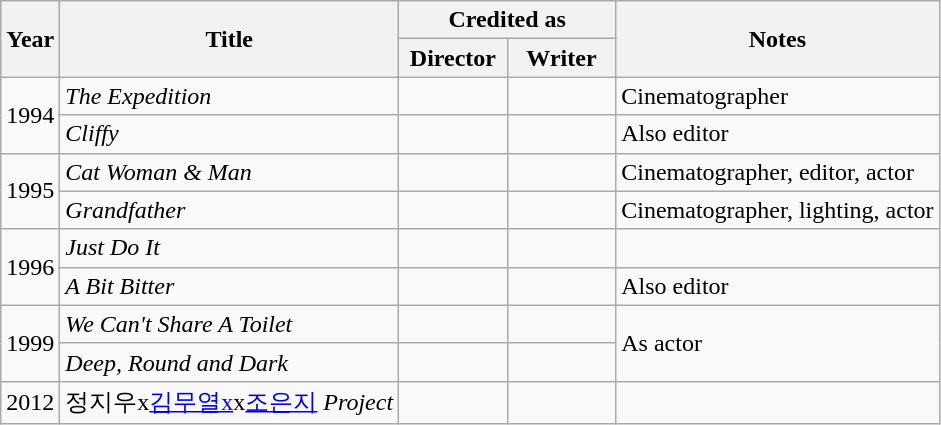<table class="wikitable sortable">
<tr>
<th rowspan="2">Year</th>
<th rowspan="2">Title</th>
<th colspan="2">Credited as</th>
<th rowspan="2" scope="col" class="unsortable">Notes</th>
</tr>
<tr>
<th width="65">Director</th>
<th width="65">Writer</th>
</tr>
<tr>
<td rowspan="2">1994</td>
<td><em>The Expedition</em></td>
<td></td>
<td></td>
<td>Cinematographer</td>
</tr>
<tr>
<td><em>Cliffy</em></td>
<td></td>
<td></td>
<td>Also editor</td>
</tr>
<tr>
<td rowspan="2">1995</td>
<td><em>Cat Woman & Man</em></td>
<td></td>
<td></td>
<td>Cinematographer, editor, actor</td>
</tr>
<tr>
<td><em>Grandfather</em></td>
<td></td>
<td></td>
<td>Cinematographer, lighting, actor</td>
</tr>
<tr>
<td rowspan="2">1996</td>
<td><em>Just Do It</em></td>
<td></td>
<td></td>
<td></td>
</tr>
<tr>
<td><em>A Bit Bitter</em></td>
<td></td>
<td></td>
<td>Also editor</td>
</tr>
<tr>
<td rowspan="2">1999</td>
<td><em>We Can't Share A Toilet</em></td>
<td></td>
<td></td>
<td rowspan="2">As actor</td>
</tr>
<tr>
<td><em>Deep, Round and Dark</em></td>
<td></td>
<td></td>
</tr>
<tr>
<td>2012</td>
<td>정지우x<a href='#'>김무열x</a>x<a href='#'>조은지</a> <em>Project</em></td>
<td></td>
<td></td>
<td></td>
</tr>
</table>
